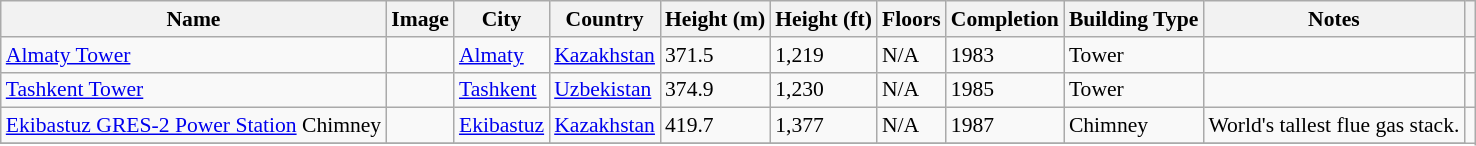<table class="wikitable" style="font-size:90%; text-align:left;">
<tr>
<th class="unsortable">Name</th>
<th class="unsortable">Image</th>
<th>City</th>
<th>Country</th>
<th>Height (m)</th>
<th>Height (ft)</th>
<th>Floors</th>
<th>Completion</th>
<th>Building Type</th>
<th>Notes</th>
<th class="unsortable"></th>
</tr>
<tr>
<td><a href='#'>Almaty Tower</a></td>
<td></td>
<td><a href='#'>Almaty</a></td>
<td><a href='#'>Kazakhstan</a></td>
<td>371.5</td>
<td>1,219</td>
<td>N/A</td>
<td>1983</td>
<td>Tower</td>
<td></td>
<td></td>
</tr>
<tr>
<td><a href='#'>Tashkent Tower</a></td>
<td></td>
<td><a href='#'>Tashkent</a></td>
<td><a href='#'>Uzbekistan</a></td>
<td>374.9</td>
<td>1,230</td>
<td>N/A</td>
<td>1985</td>
<td>Tower</td>
<td></td>
<td></td>
</tr>
<tr>
<td><a href='#'>Ekibastuz GRES-2 Power Station</a> Chimney</td>
<td></td>
<td><a href='#'>Ekibastuz</a></td>
<td><a href='#'>Kazakhstan</a></td>
<td>419.7</td>
<td>1,377</td>
<td>N/A</td>
<td>1987</td>
<td>Chimney</td>
<td>World's tallest flue gas stack.</td>
</tr>
<tr>
</tr>
</table>
